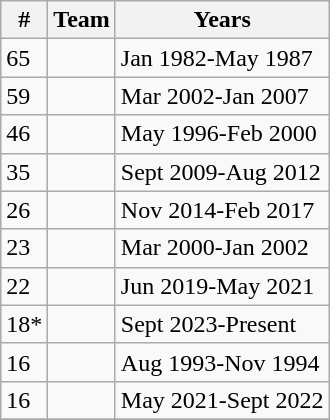<table class="wikitable" style="display:inline-table;">
<tr>
<th>#</th>
<th>Team</th>
<th>Years</th>
</tr>
<tr>
<td>65</td>
<td></td>
<td>Jan 1982-May 1987</td>
</tr>
<tr>
<td>59</td>
<td></td>
<td>Mar 2002-Jan 2007</td>
</tr>
<tr>
<td>46</td>
<td></td>
<td>May 1996-Feb 2000</td>
</tr>
<tr>
<td>35</td>
<td></td>
<td>Sept 2009-Aug 2012</td>
</tr>
<tr>
<td>26</td>
<td></td>
<td>Nov 2014-Feb 2017</td>
</tr>
<tr>
<td>23</td>
<td></td>
<td>Mar 2000-Jan 2002</td>
</tr>
<tr>
<td>22</td>
<td></td>
<td>Jun 2019-May 2021</td>
</tr>
<tr>
<td>18*</td>
<td></td>
<td>Sept 2023-Present</td>
</tr>
<tr>
<td>16</td>
<td></td>
<td>Aug 1993-Nov 1994</td>
</tr>
<tr>
<td>16</td>
<td></td>
<td>May 2021-Sept 2022</td>
</tr>
<tr>
</tr>
</table>
